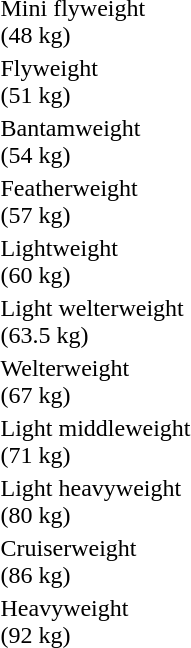<table>
<tr>
<td rowspan=2>Mini flyweight<br>(48 kg)</td>
<td rowspan=2></td>
<td rowspan=2></td>
<td></td>
</tr>
<tr>
<td></td>
</tr>
<tr>
<td rowspan=2>Flyweight<br>(51 kg)</td>
<td rowspan=2></td>
<td rowspan=2></td>
<td></td>
</tr>
<tr>
<td></td>
</tr>
<tr>
<td rowspan=2>Bantamweight<br>(54 kg)</td>
<td rowspan=2></td>
<td rowspan=2></td>
<td></td>
</tr>
<tr>
<td></td>
</tr>
<tr>
<td rowspan=2>Featherweight<br>(57 kg)</td>
<td rowspan=2></td>
<td rowspan=2></td>
<td></td>
</tr>
<tr>
<td></td>
</tr>
<tr>
<td rowspan=2>Lightweight<br>(60 kg)</td>
<td rowspan=2></td>
<td rowspan=2></td>
<td></td>
</tr>
<tr>
<td></td>
</tr>
<tr>
<td rowspan=2>Light welterweight<br>(63.5 kg)</td>
<td rowspan=2></td>
<td rowspan=2></td>
<td></td>
</tr>
<tr>
<td></td>
</tr>
<tr>
<td rowspan=2>Welterweight<br>(67 kg)</td>
<td rowspan=2></td>
<td rowspan=2></td>
<td></td>
</tr>
<tr>
<td></td>
</tr>
<tr>
<td rowspan=2>Light middleweight<br>(71 kg)</td>
<td rowspan=2></td>
<td rowspan=2></td>
<td></td>
</tr>
<tr>
<td></td>
</tr>
<tr>
<td rowspan=2>Light heavyweight<br>(80 kg)</td>
<td rowspan=2></td>
<td rowspan=2></td>
<td></td>
</tr>
<tr>
<td></td>
</tr>
<tr>
<td rowspan=2>Cruiserweight<br>(86 kg)</td>
<td rowspan=2></td>
<td rowspan=2></td>
<td></td>
</tr>
<tr>
<td></td>
</tr>
<tr>
<td rowspan=2>Heavyweight<br>(92 kg)</td>
<td rowspan=2></td>
<td rowspan=2></td>
<td></td>
</tr>
<tr>
<td></td>
</tr>
<tr>
</tr>
</table>
